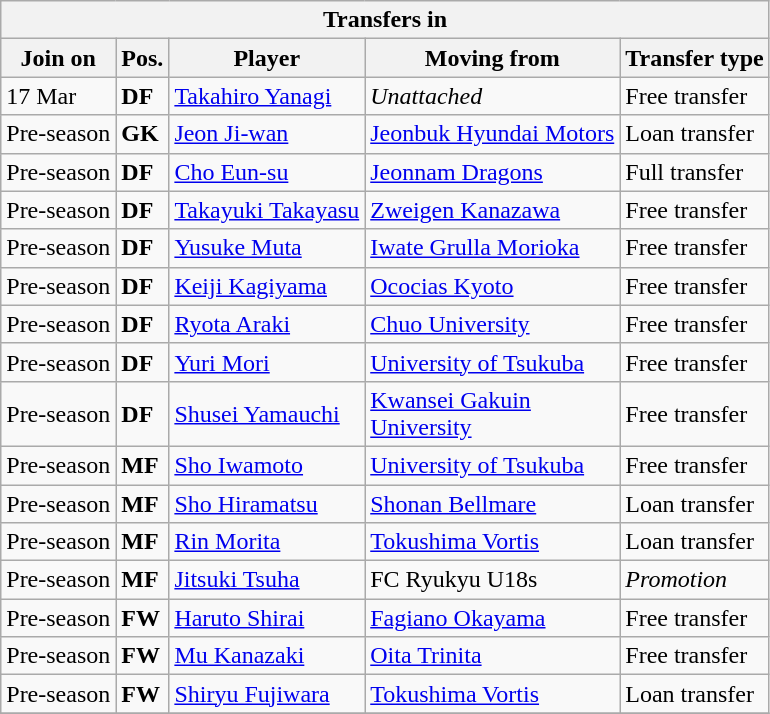<table class="wikitable sortable" style=“text-align:left;>
<tr>
<th colspan="5">Transfers in</th>
</tr>
<tr>
<th>Join on</th>
<th>Pos.</th>
<th>Player</th>
<th>Moving from</th>
<th>Transfer type</th>
</tr>
<tr>
<td>17 Mar</td>
<td><strong>DF</strong></td>
<td> <a href='#'>Takahiro Yanagi</a></td>
<td><em>Unattached</em></td>
<td>Free transfer</td>
</tr>
<tr>
<td>Pre-season</td>
<td><strong>GK</strong></td>
<td> <a href='#'>Jeon Ji-wan</a></td>
<td> <a href='#'>Jeonbuk Hyundai Motors</a></td>
<td>Loan transfer</td>
</tr>
<tr>
<td>Pre-season</td>
<td><strong>DF</strong></td>
<td> <a href='#'>Cho Eun-su</a></td>
<td> <a href='#'>Jeonnam Dragons</a></td>
<td>Full transfer</td>
</tr>
<tr>
<td>Pre-season</td>
<td><strong>DF</strong></td>
<td> <a href='#'>Takayuki Takayasu</a></td>
<td> <a href='#'>Zweigen Kanazawa</a></td>
<td>Free transfer</td>
</tr>
<tr>
<td>Pre-season</td>
<td><strong>DF</strong></td>
<td> <a href='#'>Yusuke Muta</a></td>
<td> <a href='#'>Iwate Grulla Morioka</a></td>
<td>Free transfer</td>
</tr>
<tr>
<td>Pre-season</td>
<td><strong>DF</strong></td>
<td> <a href='#'>Keiji Kagiyama</a></td>
<td> <a href='#'>Ococias Kyoto</a></td>
<td>Free transfer</td>
</tr>
<tr>
<td>Pre-season</td>
<td><strong>DF</strong></td>
<td> <a href='#'>Ryota Araki</a></td>
<td> <a href='#'>Chuo University</a></td>
<td>Free transfer</td>
</tr>
<tr>
<td>Pre-season</td>
<td><strong>DF</strong></td>
<td> <a href='#'>Yuri Mori</a></td>
<td> <a href='#'>University of Tsukuba</a></td>
<td>Free transfer</td>
</tr>
<tr>
<td>Pre-season</td>
<td><strong>DF</strong></td>
<td> <a href='#'>Shusei Yamauchi</a></td>
<td> <a href='#'>Kwansei Gakuin<br>University</a></td>
<td>Free transfer</td>
</tr>
<tr>
<td>Pre-season</td>
<td><strong>MF</strong></td>
<td> <a href='#'>Sho Iwamoto</a></td>
<td> <a href='#'>University of Tsukuba</a></td>
<td>Free transfer</td>
</tr>
<tr>
<td>Pre-season</td>
<td><strong>MF</strong></td>
<td> <a href='#'>Sho Hiramatsu</a></td>
<td> <a href='#'>Shonan Bellmare</a></td>
<td>Loan transfer</td>
</tr>
<tr>
<td>Pre-season</td>
<td><strong>MF</strong></td>
<td> <a href='#'>Rin Morita</a></td>
<td> <a href='#'>Tokushima Vortis</a></td>
<td>Loan transfer</td>
</tr>
<tr>
<td>Pre-season</td>
<td><strong>MF</strong></td>
<td> <a href='#'>Jitsuki Tsuha</a></td>
<td>FC Ryukyu U18s</td>
<td><em>Promotion</em></td>
</tr>
<tr>
<td>Pre-season</td>
<td><strong>FW</strong></td>
<td> <a href='#'>Haruto Shirai</a></td>
<td> <a href='#'>Fagiano Okayama</a></td>
<td>Free transfer</td>
</tr>
<tr>
<td>Pre-season</td>
<td><strong>FW</strong></td>
<td> <a href='#'>Mu Kanazaki</a></td>
<td> <a href='#'>Oita Trinita</a></td>
<td>Free transfer</td>
</tr>
<tr>
<td>Pre-season</td>
<td><strong>FW</strong></td>
<td> <a href='#'>Shiryu Fujiwara</a></td>
<td> <a href='#'>Tokushima Vortis</a></td>
<td>Loan transfer</td>
</tr>
<tr>
</tr>
</table>
